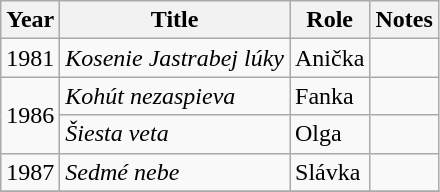<table class="wikitable sortable">
<tr>
<th>Year</th>
<th>Title</th>
<th>Role</th>
<th class="unsortable">Notes</th>
</tr>
<tr>
<td>1981</td>
<td><em>Kosenie Jastrabej lúky</em></td>
<td>Anička</td>
<td></td>
</tr>
<tr>
<td rowspan=2>1986</td>
<td><em>Kohút nezaspieva</em></td>
<td>Fanka</td>
<td></td>
</tr>
<tr>
<td><em>Šiesta veta</em></td>
<td>Olga</td>
<td></td>
</tr>
<tr>
<td>1987</td>
<td><em>Sedmé nebe</em></td>
<td>Slávka</td>
<td></td>
</tr>
<tr>
</tr>
</table>
